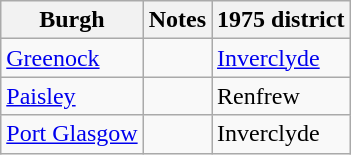<table class="wikitable">
<tr>
<th>Burgh</th>
<th>Notes</th>
<th>1975 district</th>
</tr>
<tr>
<td><a href='#'>Greenock</a></td>
<td></td>
<td><a href='#'>Inverclyde</a></td>
</tr>
<tr>
<td><a href='#'>Paisley</a></td>
<td></td>
<td>Renfrew</td>
</tr>
<tr>
<td><a href='#'>Port Glasgow</a></td>
<td></td>
<td>Inverclyde</td>
</tr>
</table>
